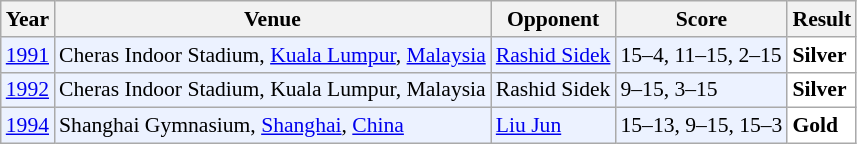<table class="sortable wikitable" style="font-size: 90%;">
<tr>
<th>Year</th>
<th>Venue</th>
<th>Opponent</th>
<th>Score</th>
<th>Result</th>
</tr>
<tr style="background:#ECF2FF">
<td align="center"><a href='#'>1991</a></td>
<td align="left">Cheras Indoor Stadium, <a href='#'>Kuala Lumpur</a>, <a href='#'>Malaysia</a></td>
<td align="left"> <a href='#'>Rashid Sidek</a></td>
<td align="left">15–4, 11–15, 2–15</td>
<td style="text-align:left; background:white"> <strong>Silver</strong></td>
</tr>
<tr style="background:#ECF2FF">
<td align="center"><a href='#'>1992</a></td>
<td align="left">Cheras Indoor Stadium, Kuala Lumpur, Malaysia</td>
<td align="left"> Rashid Sidek</td>
<td align="left">9–15, 3–15</td>
<td style="text-align:left; background:white"> <strong>Silver</strong></td>
</tr>
<tr style="background:#ECF2FF">
<td align="center"><a href='#'>1994</a></td>
<td align="left">Shanghai Gymnasium, <a href='#'>Shanghai</a>, <a href='#'>China</a></td>
<td align="left"> <a href='#'>Liu Jun</a></td>
<td align="left">15–13, 9–15, 15–3</td>
<td style="text-align:left; background:white"> <strong>Gold</strong></td>
</tr>
</table>
